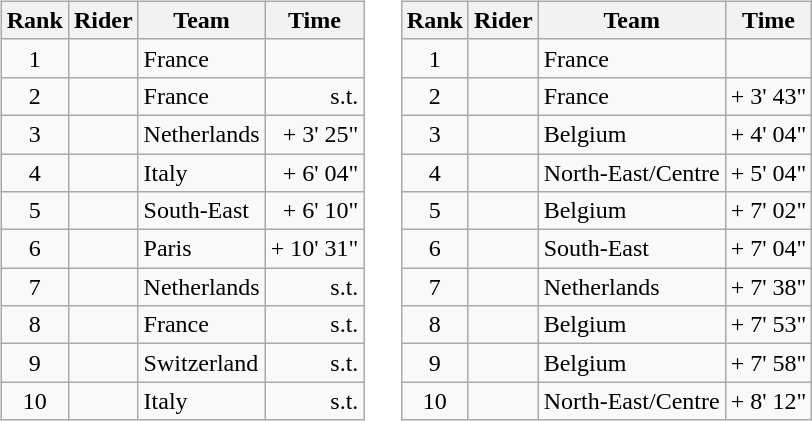<table>
<tr>
<td><br><table class="wikitable">
<tr>
<th scope="col">Rank</th>
<th scope="col">Rider</th>
<th scope="col">Team</th>
<th scope="col">Time</th>
</tr>
<tr>
<td style="text-align:center;">1</td>
<td></td>
<td>France</td>
<td style="text-align:right;"></td>
</tr>
<tr>
<td style="text-align:center;">2</td>
<td></td>
<td>France</td>
<td style="text-align:right;">s.t.</td>
</tr>
<tr>
<td style="text-align:center;">3</td>
<td></td>
<td>Netherlands</td>
<td style="text-align:right;">+ 3' 25"</td>
</tr>
<tr>
<td style="text-align:center;">4</td>
<td></td>
<td>Italy</td>
<td style="text-align:right;">+ 6' 04"</td>
</tr>
<tr>
<td style="text-align:center;">5</td>
<td></td>
<td>South-East</td>
<td style="text-align:right;">+ 6' 10"</td>
</tr>
<tr>
<td style="text-align:center;">6</td>
<td></td>
<td>Paris</td>
<td style="text-align:right;">+ 10' 31"</td>
</tr>
<tr>
<td style="text-align:center;">7</td>
<td></td>
<td>Netherlands</td>
<td style="text-align:right;">s.t.</td>
</tr>
<tr>
<td style="text-align:center;">8</td>
<td></td>
<td>France</td>
<td style="text-align:right;">s.t.</td>
</tr>
<tr>
<td style="text-align:center;">9</td>
<td></td>
<td>Switzerland</td>
<td style="text-align:right;">s.t.</td>
</tr>
<tr>
<td style="text-align:center;">10</td>
<td></td>
<td>Italy</td>
<td style="text-align:right;">s.t.</td>
</tr>
</table>
</td>
<td></td>
<td><br><table class="wikitable">
<tr>
<th scope="col">Rank</th>
<th scope="col">Rider</th>
<th scope="col">Team</th>
<th scope="col">Time</th>
</tr>
<tr>
<td style="text-align:center;">1</td>
<td> </td>
<td>France</td>
<td style="text-align:right;"></td>
</tr>
<tr>
<td style="text-align:center;">2</td>
<td></td>
<td>France</td>
<td style="text-align:right;">+ 3' 43"</td>
</tr>
<tr>
<td style="text-align:center;">3</td>
<td></td>
<td>Belgium</td>
<td style="text-align:right;">+ 4' 04"</td>
</tr>
<tr>
<td style="text-align:center;">4</td>
<td></td>
<td>North-East/Centre</td>
<td style="text-align:right;">+ 5' 04"</td>
</tr>
<tr>
<td style="text-align:center;">5</td>
<td></td>
<td>Belgium</td>
<td style="text-align:right;">+ 7' 02"</td>
</tr>
<tr>
<td style="text-align:center;">6</td>
<td></td>
<td>South-East</td>
<td style="text-align:right;">+ 7' 04"</td>
</tr>
<tr>
<td style="text-align:center;">7</td>
<td></td>
<td>Netherlands</td>
<td style="text-align:right;">+ 7' 38"</td>
</tr>
<tr>
<td style="text-align:center;">8</td>
<td></td>
<td>Belgium</td>
<td style="text-align:right;">+ 7' 53"</td>
</tr>
<tr>
<td style="text-align:center;">9</td>
<td></td>
<td>Belgium</td>
<td style="text-align:right;">+ 7' 58"</td>
</tr>
<tr>
<td style="text-align:center;">10</td>
<td></td>
<td>North-East/Centre</td>
<td style="text-align:right;">+ 8' 12"</td>
</tr>
</table>
</td>
</tr>
</table>
